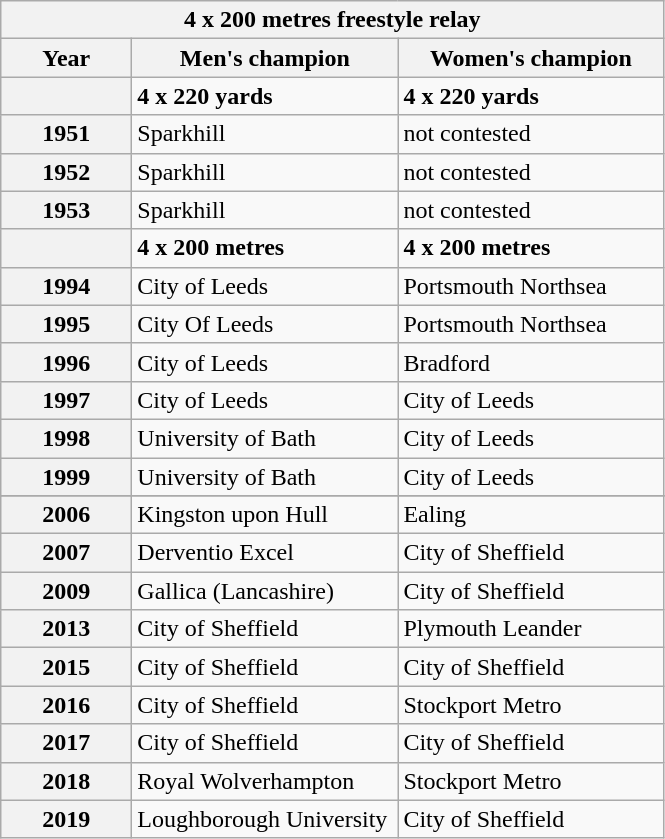<table class="wikitable">
<tr>
<th colspan="3">4 x 200 metres freestyle relay</th>
</tr>
<tr>
<th width=80>Year</th>
<th width=170>Men's champion</th>
<th width=170>Women's champion</th>
</tr>
<tr>
<th></th>
<td><strong>4 x 220 yards</strong></td>
<td><strong>4 x 220 yards</strong></td>
</tr>
<tr>
<th>1951</th>
<td>Sparkhill </td>
<td>not contested</td>
</tr>
<tr>
<th>1952</th>
<td>Sparkhill </td>
<td>not contested</td>
</tr>
<tr>
<th>1953</th>
<td>Sparkhill</td>
<td>not contested</td>
</tr>
<tr>
<th></th>
<td><strong>4 x 200 metres</strong></td>
<td><strong>4 x 200 metres</strong></td>
</tr>
<tr>
<th>1994</th>
<td>City of Leeds </td>
<td>Portsmouth Northsea </td>
</tr>
<tr>
<th>1995</th>
<td>City Of Leeds </td>
<td>Portsmouth Northsea </td>
</tr>
<tr>
<th>1996</th>
<td>City of Leeds </td>
<td>Bradford </td>
</tr>
<tr>
<th>1997</th>
<td>City of Leeds </td>
<td>City of Leeds </td>
</tr>
<tr>
<th>1998</th>
<td>University of Bath </td>
<td>City of Leeds </td>
</tr>
<tr>
<th>1999</th>
<td>University of Bath </td>
<td>City of Leeds </td>
</tr>
<tr>
</tr>
<tr>
<th>2006</th>
<td>Kingston upon Hull</td>
<td>Ealing</td>
</tr>
<tr>
<th>2007</th>
<td>Derventio Excel</td>
<td>City of Sheffield</td>
</tr>
<tr>
<th>2009</th>
<td>Gallica (Lancashire)</td>
<td>City of Sheffield</td>
</tr>
<tr>
<th>2013</th>
<td>City of Sheffield</td>
<td>Plymouth Leander</td>
</tr>
<tr>
<th>2015</th>
<td>City of Sheffield</td>
<td>City of Sheffield</td>
</tr>
<tr>
<th>2016</th>
<td>City of Sheffield</td>
<td>Stockport Metro</td>
</tr>
<tr>
<th>2017</th>
<td>City of Sheffield</td>
<td>City of Sheffield</td>
</tr>
<tr>
<th>2018</th>
<td>Royal Wolverhampton</td>
<td>Stockport Metro</td>
</tr>
<tr>
<th>2019</th>
<td>Loughborough University</td>
<td>City of Sheffield</td>
</tr>
</table>
